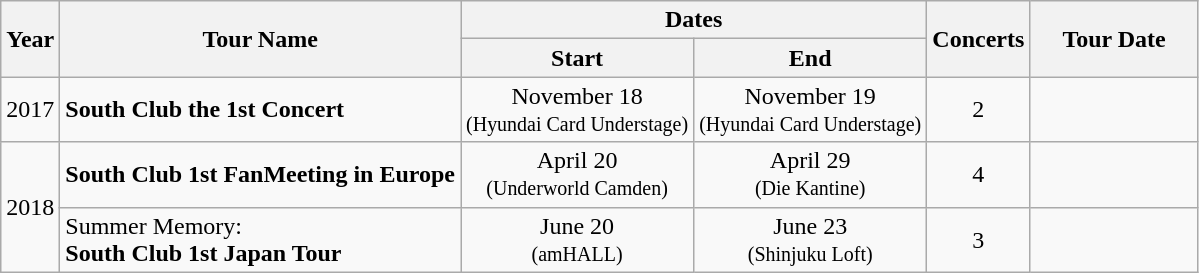<table class="wikitable mw-collapsible">
<tr>
<th rowspan="2" align="center">Year</th>
<th rowspan="2" align="center">Tour Name</th>
<th colspan="2" align="center">Dates</th>
<th rowspan="2" align="center">Concerts</th>
<th rowspan="2" align="center" width="105">Tour Date</th>
</tr>
<tr>
<th align="center">Start</th>
<th align="center">End</th>
</tr>
<tr>
<td rowspan="1" align="center">2017</td>
<td align="left"><strong>South Club the 1st Concert</strong></td>
<td align="center">November 18<br><small>(Hyundai Card Understage)</small></td>
<td align="center">November 19<br><small>(Hyundai Card Understage)</small></td>
<td align="center">2</td>
<td align="left" style="font-size: 85%;"></td>
</tr>
<tr>
<td rowspan="2" align="center">2018</td>
<td align="left"><strong>South Club 1st FanMeeting in Europe</strong></td>
<td align="center">April 20<br><small>(Underworld Camden)</small></td>
<td align="center">April 29<br><small>(Die Kantine)</small></td>
<td align="center">4</td>
<td align="left" style="font-size: 85%;"></td>
</tr>
<tr>
<td align="left">Summer Memory:<br><strong>South Club 1st Japan Tour</strong></td>
<td align="center">June 20<br><small>(amHALL)</small></td>
<td align="center">June 23<br><small>(Shinjuku Loft)</small></td>
<td align="center">3</td>
<td align="left" style="font-size: 85%;"></td>
</tr>
</table>
